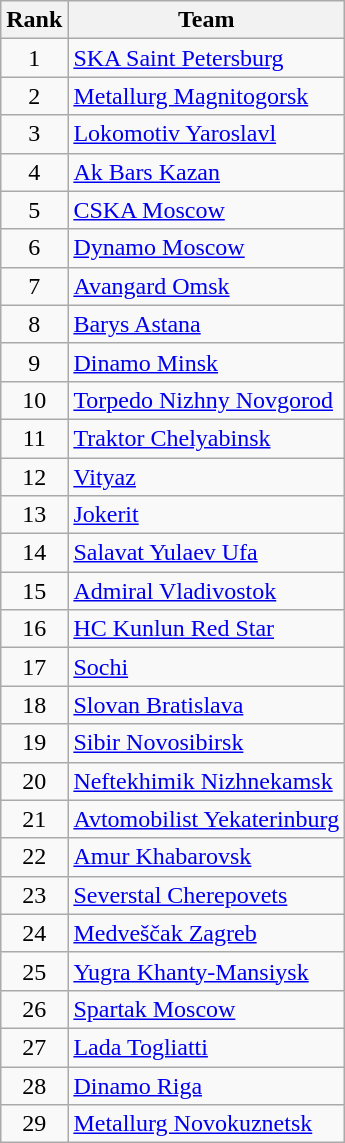<table class="wikitable">
<tr>
<th align="center">Rank</th>
<th>Team</th>
</tr>
<tr>
<td rowspan="1" align="center">1</td>
<td> <a href='#'>SKA Saint Petersburg</a></td>
</tr>
<tr>
<td rowspan="1" align="center">2</td>
<td> <a href='#'>Metallurg Magnitogorsk</a></td>
</tr>
<tr>
<td rowspan="1" align="center">3</td>
<td> <a href='#'>Lokomotiv Yaroslavl</a></td>
</tr>
<tr>
<td rowspan="1" align="center">4</td>
<td> <a href='#'>Ak Bars Kazan</a></td>
</tr>
<tr>
<td rowspan="1" align="center">5</td>
<td> <a href='#'>CSKA Moscow</a></td>
</tr>
<tr>
<td rowspan="1" align="center">6</td>
<td> <a href='#'>Dynamo Moscow</a></td>
</tr>
<tr>
<td rowspan="1" align="center">7</td>
<td> <a href='#'>Avangard Omsk</a></td>
</tr>
<tr>
<td rowspan="1" align="center">8</td>
<td> <a href='#'>Barys Astana</a></td>
</tr>
<tr>
<td rowspan="1" align="center">9</td>
<td> <a href='#'>Dinamo Minsk</a></td>
</tr>
<tr>
<td rowspan="1" align="center">10</td>
<td> <a href='#'>Torpedo Nizhny Novgorod</a></td>
</tr>
<tr>
<td rowspan="1" align="center">11</td>
<td> <a href='#'>Traktor Chelyabinsk</a></td>
</tr>
<tr>
<td rowspan="1" align="center">12</td>
<td> <a href='#'>Vityaz</a></td>
</tr>
<tr>
<td rowspan="1" align="center">13</td>
<td> <a href='#'>Jokerit</a></td>
</tr>
<tr>
<td rowspan="1" align="center">14</td>
<td> <a href='#'>Salavat Yulaev Ufa</a></td>
</tr>
<tr>
<td rowspan="1" align="center">15</td>
<td> <a href='#'>Admiral Vladivostok</a></td>
</tr>
<tr>
<td rowspan="1" align="center">16</td>
<td> <a href='#'>HC Kunlun Red Star</a></td>
</tr>
<tr>
<td rowspan="1" align="center">17</td>
<td> <a href='#'>Sochi</a></td>
</tr>
<tr>
<td rowspan="1" align="center">18</td>
<td> <a href='#'>Slovan Bratislava</a></td>
</tr>
<tr>
<td rowspan="1" align="center">19</td>
<td> <a href='#'>Sibir Novosibirsk</a></td>
</tr>
<tr>
<td rowspan="1" align="center">20</td>
<td> <a href='#'>Neftekhimik Nizhnekamsk</a></td>
</tr>
<tr>
<td rowspan="1" align="center">21</td>
<td> <a href='#'>Avtomobilist Yekaterinburg</a></td>
</tr>
<tr>
<td rowspan="1" align="center">22</td>
<td> <a href='#'>Amur Khabarovsk</a></td>
</tr>
<tr>
<td rowspan="1" align="center">23</td>
<td> <a href='#'>Severstal Cherepovets</a></td>
</tr>
<tr>
<td rowspan="1" align="center">24</td>
<td> <a href='#'>Medveščak Zagreb</a></td>
</tr>
<tr>
<td rowspan="1" align="center">25</td>
<td> <a href='#'>Yugra Khanty-Mansiysk</a></td>
</tr>
<tr>
<td rowspan="1" align="center">26</td>
<td> <a href='#'>Spartak Moscow</a></td>
</tr>
<tr>
<td rowspan="1" align="center">27</td>
<td> <a href='#'>Lada Togliatti</a></td>
</tr>
<tr>
<td rowspan="1" align="center">28</td>
<td> <a href='#'>Dinamo Riga</a></td>
</tr>
<tr>
<td rowspan="1" align="center">29</td>
<td> <a href='#'>Metallurg Novokuznetsk</a></td>
</tr>
</table>
